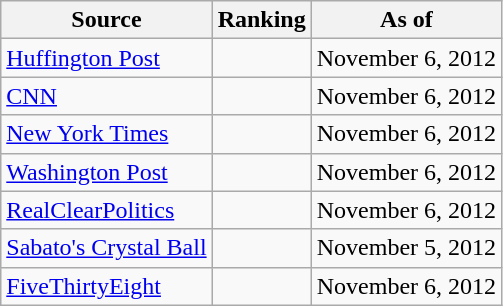<table class="wikitable" style="text-align:center">
<tr>
<th>Source</th>
<th>Ranking</th>
<th>As of</th>
</tr>
<tr>
<td align="left"><a href='#'>Huffington Post</a></td>
<td></td>
<td>November 6, 2012</td>
</tr>
<tr>
<td align="left"><a href='#'>CNN</a></td>
<td></td>
<td>November 6, 2012</td>
</tr>
<tr>
<td align=left><a href='#'>New York Times</a></td>
<td></td>
<td>November 6, 2012</td>
</tr>
<tr>
<td align="left"><a href='#'>Washington Post</a></td>
<td></td>
<td>November 6, 2012</td>
</tr>
<tr>
<td align="left"><a href='#'>RealClearPolitics</a></td>
<td></td>
<td>November 6, 2012</td>
</tr>
<tr>
<td align="left"><a href='#'>Sabato's Crystal Ball</a></td>
<td></td>
<td>November 5, 2012</td>
</tr>
<tr>
<td align="left"><a href='#'>FiveThirtyEight</a></td>
<td></td>
<td>November 6, 2012</td>
</tr>
</table>
